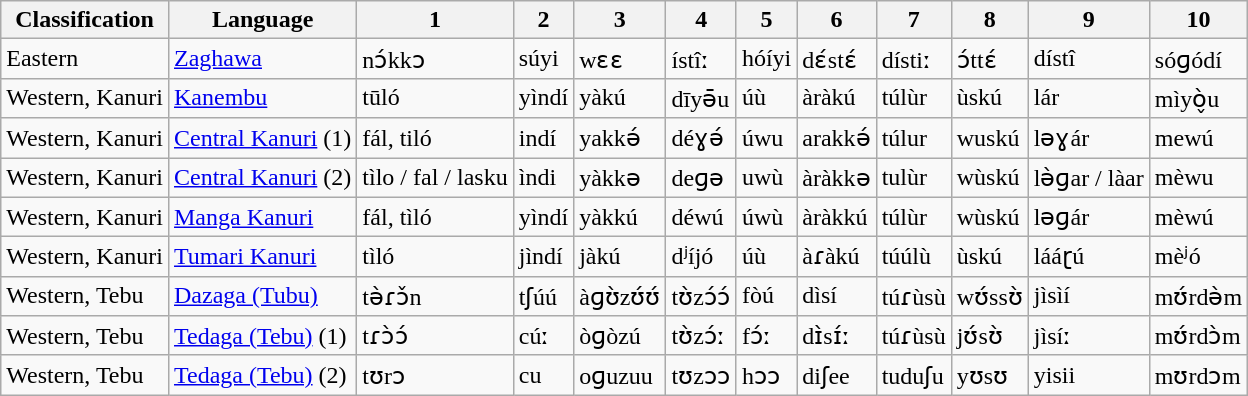<table class="wikitable sortable">
<tr>
<th>Classification</th>
<th>Language</th>
<th>1</th>
<th>2</th>
<th>3</th>
<th>4</th>
<th>5</th>
<th>6</th>
<th>7</th>
<th>8</th>
<th>9</th>
<th>10</th>
</tr>
<tr>
<td>Eastern</td>
<td><a href='#'>Zaghawa</a></td>
<td>nɔ́kkɔ</td>
<td>súyi</td>
<td>wɛɛ</td>
<td>ístîː</td>
<td>hóíyi</td>
<td>dɛ́stɛ́</td>
<td>dístiː</td>
<td>ɔ́ttɛ́</td>
<td>dístî</td>
<td>sóɡódí</td>
</tr>
<tr>
<td>Western, Kanuri</td>
<td><a href='#'>Kanembu</a></td>
<td>tūló</td>
<td>yìndí</td>
<td>yàkú</td>
<td>dīyə̄u</td>
<td>úù</td>
<td>àràkú</td>
<td>túlùr</td>
<td>ùskú</td>
<td>lár</td>
<td>mìyò̬u</td>
</tr>
<tr>
<td>Western, Kanuri</td>
<td><a href='#'>Central Kanuri</a> (1)</td>
<td>fál, tiló</td>
<td>indí</td>
<td>yakkə́</td>
<td>déɣə́</td>
<td>úwu</td>
<td>arakkə́</td>
<td>túlur</td>
<td>wuskú</td>
<td>ləɣár</td>
<td>mewú</td>
</tr>
<tr>
<td>Western, Kanuri</td>
<td><a href='#'>Central Kanuri</a> (2)</td>
<td>tìlo / fal / lasku</td>
<td>ìndi</td>
<td>yàkkə</td>
<td>deɡə</td>
<td>uwù</td>
<td>àràkkə</td>
<td>tulùr</td>
<td>wùskú</td>
<td>lə̀ɡar / làar</td>
<td>mèwu</td>
</tr>
<tr>
<td>Western, Kanuri</td>
<td><a href='#'>Manga Kanuri</a></td>
<td>fál, tìló</td>
<td>yìndí</td>
<td>yàkkú</td>
<td>déwú</td>
<td>úwù</td>
<td>àràkkú</td>
<td>túlùr</td>
<td>wùskú</td>
<td>ləɡár</td>
<td>mèwú</td>
</tr>
<tr>
<td>Western, Kanuri</td>
<td><a href='#'>Tumari Kanuri</a></td>
<td>tìló</td>
<td>jìndí</td>
<td>jàkú</td>
<td>dʲíjó</td>
<td>úù</td>
<td>àɾàkú</td>
<td>túúlù</td>
<td>ùskú</td>
<td>lááɽú</td>
<td>mèʲó</td>
</tr>
<tr>
<td>Western, Tebu</td>
<td><a href='#'>Dazaga (Tubu)</a></td>
<td>tə̀ɾɔ̌n</td>
<td>tʃúú</td>
<td>àɡʊ̀zʊ́ʊ́</td>
<td>tʊ̀zɔ́ɔ́</td>
<td>fòú</td>
<td>dìsí</td>
<td>túɾùsù</td>
<td>wʊ́ssʊ̀</td>
<td>jìsìí</td>
<td>mʊ́rdə̀m</td>
</tr>
<tr>
<td>Western, Tebu</td>
<td><a href='#'>Tedaga (Tebu)</a> (1)</td>
<td>tɾɔ̀ɔ́</td>
<td>cúː</td>
<td>òɡòzú</td>
<td>tʊ̀zɔ́ː</td>
<td>fɔ́ː</td>
<td>dɪ̀sɪ́ː</td>
<td>túɾùsù</td>
<td>jʊ́sʊ̀</td>
<td>jìsíː</td>
<td>mʊ́rdɔ̀m</td>
</tr>
<tr>
<td>Western, Tebu</td>
<td><a href='#'>Tedaga (Tebu)</a> (2)</td>
<td>tʊrɔ</td>
<td>cu</td>
<td>oɡuzuu</td>
<td>tʊzɔɔ</td>
<td>hɔɔ</td>
<td>diʃee</td>
<td>tuduʃu</td>
<td>yʊsʊ</td>
<td>yisii</td>
<td>mʊrdɔm</td>
</tr>
</table>
